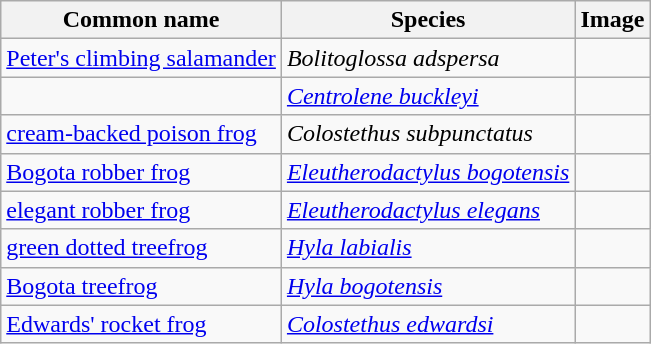<table class="wikitable sortable mw-collapsible">
<tr>
<th>Common name</th>
<th>Species</th>
<th>Image</th>
</tr>
<tr>
<td><a href='#'>Peter's climbing salamander</a></td>
<td><em>Bolitoglossa adspersa</em></td>
<td></td>
</tr>
<tr>
<td></td>
<td><em><a href='#'>Centrolene buckleyi</a></em></td>
<td></td>
</tr>
<tr>
<td><a href='#'>cream-backed poison frog</a></td>
<td><em>Colostethus subpunctatus</em></td>
<td></td>
</tr>
<tr>
<td><a href='#'>Bogota robber frog</a></td>
<td><em><a href='#'>Eleutherodactylus bogotensis</a></em></td>
<td></td>
</tr>
<tr>
<td><a href='#'>elegant robber frog</a></td>
<td><em><a href='#'>Eleutherodactylus elegans</a></em></td>
<td></td>
</tr>
<tr>
<td><a href='#'>green dotted treefrog</a></td>
<td><em><a href='#'>Hyla labialis</a></em></td>
<td></td>
</tr>
<tr>
<td><a href='#'>Bogota treefrog</a></td>
<td><em><a href='#'>Hyla bogotensis</a></em></td>
<td></td>
</tr>
<tr>
<td><a href='#'>Edwards' rocket frog</a></td>
<td><em><a href='#'>Colostethus edwardsi</a></em></td>
<td></td>
</tr>
</table>
